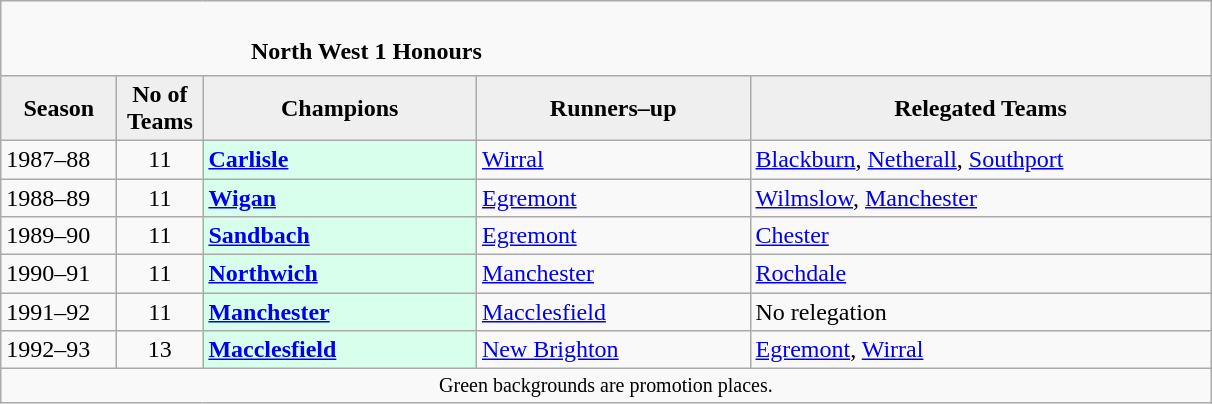<table class="wikitable" style="text-align: left;">
<tr>
<td colspan="11" cellpadding="0" cellspacing="0"><br><table border="0" style="width:100%;" cellpadding="0" cellspacing="0">
<tr>
<td style="width:20%; border:0;"></td>
<td style="border:0;"><strong>North West 1 Honours</strong></td>
<td style="width:20%; border:0;"></td>
</tr>
</table>
</td>
</tr>
<tr>
<th style="background:#efefef; width:70px;">Season</th>
<th style="background:#efefef; width:50px;">No of Teams</th>
<th style="background:#efefef; width:175px;">Champions</th>
<th style="background:#efefef; width:175px;">Runners–up</th>
<th style="background:#efefef; width:300px;">Relegated Teams</th>
</tr>
<tr align=left>
<td>1987–88</td>
<td style="text-align: center;">11</td>
<td style="background:#d8ffeb;"><strong><a href='#'>Carlisle</a></strong></td>
<td><a href='#'>Wirral</a></td>
<td><a href='#'>Blackburn</a>, <a href='#'>Netherall</a>, <a href='#'>Southport</a></td>
</tr>
<tr>
<td>1988–89</td>
<td style="text-align: center;">11</td>
<td style="background:#d8ffeb;"><strong><a href='#'>Wigan</a></strong></td>
<td><a href='#'>Egremont</a></td>
<td><a href='#'>Wilmslow</a>, <a href='#'>Manchester</a></td>
</tr>
<tr>
<td>1989–90</td>
<td style="text-align: center;">11</td>
<td style="background:#d8ffeb;"><strong><a href='#'>Sandbach</a></strong></td>
<td><a href='#'>Egremont</a></td>
<td><a href='#'>Chester</a></td>
</tr>
<tr>
<td>1990–91</td>
<td style="text-align: center;">11</td>
<td style="background:#d8ffeb;"><strong><a href='#'>Northwich</a></strong></td>
<td><a href='#'>Manchester</a></td>
<td><a href='#'>Rochdale</a></td>
</tr>
<tr>
<td>1991–92</td>
<td style="text-align: center;">11</td>
<td style="background:#d8ffeb;"><strong><a href='#'>Manchester</a></strong></td>
<td><a href='#'>Macclesfield</a></td>
<td>No relegation</td>
</tr>
<tr>
<td>1992–93</td>
<td style="text-align: center;">13</td>
<td style="background:#d8ffeb;"><strong><a href='#'>Macclesfield</a></strong></td>
<td><a href='#'>New Brighton</a></td>
<td><a href='#'>Egremont</a>, <a href='#'>Wirral</a></td>
</tr>
<tr>
<td colspan="15"  style="border:0; font-size:smaller; text-align:center;">Green backgrounds are promotion places.</td>
</tr>
</table>
